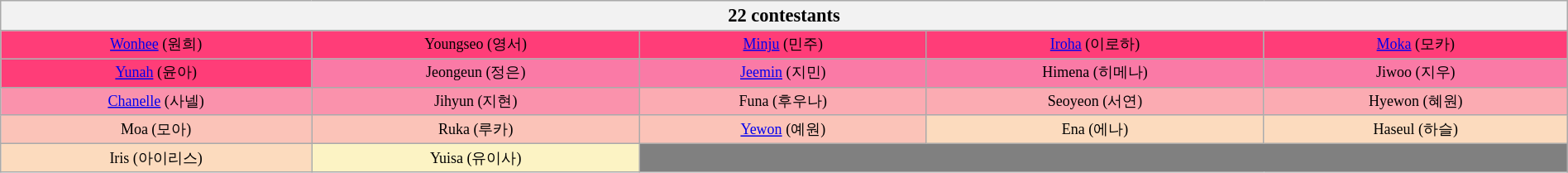<table class="wikitable" style="text-align:center; width:100%; font-size: 75%">
<tr>
<th colspan="5" scope="col" style="width:100%; font-size: 125%">22 contestants</th>
</tr>
<tr>
<td style="background:#ff3d78"><a href='#'>Wonhee</a> (원희)</td>
<td style="background:#ff3d78">Youngseo (영서)</td>
<td style="background:#ff3d78"><a href='#'>Minju</a> (민주)</td>
<td style="background:#ff3d78"><a href='#'>Iroha</a> (이로하)</td>
<td style="background:#ff3d78"><a href='#'>Moka</a> (모카)</td>
</tr>
<tr>
<td style="background:#ff3d78"><a href='#'>Yunah</a> (윤아)</td>
<td style="background:#fa7aa6">Jeongeun (정은)</td>
<td style="background:#fa7aa6"><a href='#'>Jeemin</a> (지민)</td>
<td style="background:#fa7aa6">Himena (히메나)</td>
<td style="background:#fa7aa6">Jiwoo (지우)</td>
</tr>
<tr>
<td style="background:#fa92ac"><a href='#'>Chanelle</a> (사넬)</td>
<td style="background:#fa92ac">Jihyun (지현)</td>
<td style="background:#fbabb2">Funa (후우나)</td>
<td style="background:#fbabb2">Seoyeon (서연)</td>
<td style="background:#fbabb2">Hyewon (혜원)</td>
</tr>
<tr>
<td style="background:#fbc3b8">Moa (모아)</td>
<td style="background:#fbc3b8">Ruka (루카)</td>
<td style="background:#fbc3b8"><a href='#'>Yewon</a> (예원)</td>
<td style="background:#fcdbbe">Ena (에나)</td>
<td style="background:#fcdbbe">Haseul (하슬)</td>
</tr>
<tr>
<td style="background:#fcdbbe">Iris (아이리스)</td>
<td style="background:#fcf3c4">Yuisa (유이사)</td>
<td colspan="3" style="background:gray"></td>
</tr>
</table>
